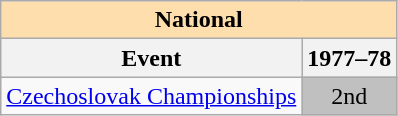<table class="wikitable" style="text-align:center">
<tr>
<th style="background-color: #ffdead; " colspan=2 align=center>National</th>
</tr>
<tr>
<th>Event</th>
<th>1977–78</th>
</tr>
<tr>
<td align=left><a href='#'>Czechoslovak Championships</a></td>
<td bgcolor=silver>2nd</td>
</tr>
</table>
